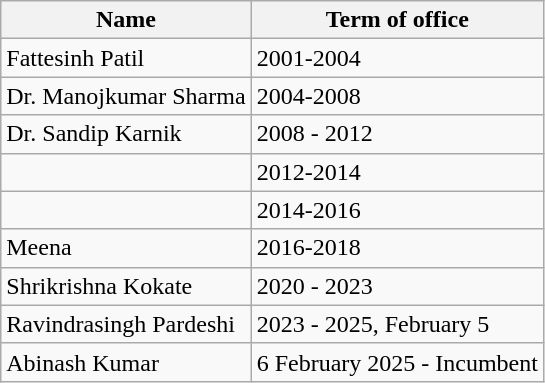<table class="wikitable">
<tr>
<th>Name</th>
<th>Term of office</th>
</tr>
<tr>
<td>Fattesinh Patil</td>
<td>2001-2004</td>
</tr>
<tr>
<td>Dr. Manojkumar Sharma</td>
<td>2004-2008</td>
</tr>
<tr>
<td>Dr. Sandip Karnik</td>
<td>2008 - 2012</td>
</tr>
<tr>
<td></td>
<td>2012-2014</td>
</tr>
<tr>
<td></td>
<td>2014-2016</td>
</tr>
<tr>
<td>Meena</td>
<td>2016-2018</td>
</tr>
<tr>
<td>Shrikrishna Kokate</td>
<td>2020 - 2023</td>
</tr>
<tr>
<td>Ravindrasingh Pardeshi</td>
<td>2023 - 2025, February 5</td>
</tr>
<tr>
<td>Abinash Kumar</td>
<td>6 February 2025 - Incumbent</td>
</tr>
</table>
